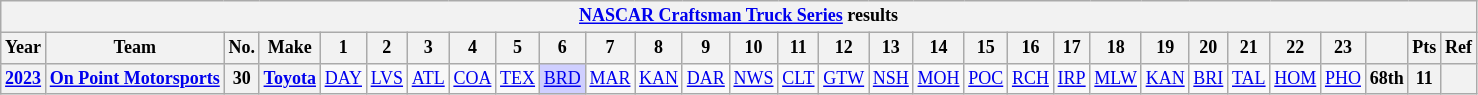<table class="wikitable" style="text-align:center; font-size:75%">
<tr>
<th colspan=45><a href='#'>NASCAR Craftsman Truck Series</a> results</th>
</tr>
<tr>
<th>Year</th>
<th>Team</th>
<th>No.</th>
<th>Make</th>
<th>1</th>
<th>2</th>
<th>3</th>
<th>4</th>
<th>5</th>
<th>6</th>
<th>7</th>
<th>8</th>
<th>9</th>
<th>10</th>
<th>11</th>
<th>12</th>
<th>13</th>
<th>14</th>
<th>15</th>
<th>16</th>
<th>17</th>
<th>18</th>
<th>19</th>
<th>20</th>
<th>21</th>
<th>22</th>
<th>23</th>
<th></th>
<th>Pts</th>
<th>Ref</th>
</tr>
<tr>
<th><a href='#'>2023</a></th>
<th><a href='#'>On Point Motorsports</a></th>
<th>30</th>
<th><a href='#'>Toyota</a></th>
<td><a href='#'>DAY</a></td>
<td><a href='#'>LVS</a></td>
<td><a href='#'>ATL</a></td>
<td><a href='#'>COA</a></td>
<td><a href='#'>TEX</a></td>
<td style="background:#CFCFFF;"><a href='#'>BRD</a><br></td>
<td><a href='#'>MAR</a></td>
<td><a href='#'>KAN</a></td>
<td><a href='#'>DAR</a></td>
<td><a href='#'>NWS</a></td>
<td><a href='#'>CLT</a></td>
<td><a href='#'>GTW</a></td>
<td><a href='#'>NSH</a></td>
<td><a href='#'>MOH</a></td>
<td><a href='#'>POC</a></td>
<td><a href='#'>RCH</a></td>
<td><a href='#'>IRP</a></td>
<td><a href='#'>MLW</a></td>
<td><a href='#'>KAN</a></td>
<td><a href='#'>BRI</a></td>
<td><a href='#'>TAL</a></td>
<td><a href='#'>HOM</a></td>
<td><a href='#'>PHO</a></td>
<th>68th</th>
<th>11</th>
<th></th>
</tr>
</table>
